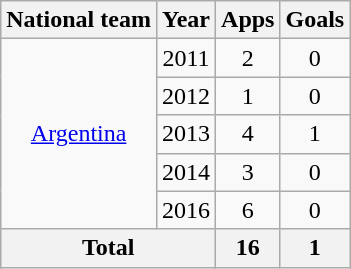<table class="wikitable" style="text-align:center">
<tr>
<th>National team</th>
<th>Year</th>
<th>Apps</th>
<th>Goals</th>
</tr>
<tr>
<td rowspan="5"><a href='#'>Argentina</a></td>
<td>2011</td>
<td>2</td>
<td>0</td>
</tr>
<tr>
<td>2012</td>
<td>1</td>
<td>0</td>
</tr>
<tr>
<td>2013</td>
<td>4</td>
<td>1</td>
</tr>
<tr>
<td>2014</td>
<td>3</td>
<td>0</td>
</tr>
<tr>
<td>2016</td>
<td>6</td>
<td>0</td>
</tr>
<tr>
<th colspan="2">Total</th>
<th>16</th>
<th>1</th>
</tr>
</table>
